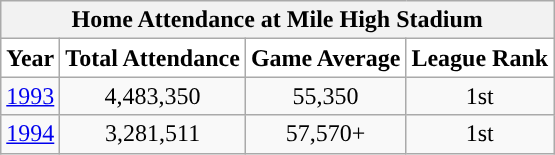<table class="wikitable" style="text-align:center">
<tr>
<th colspan=5><strong>Home Attendance at Mile High Stadium</strong></th>
</tr>
<tr style="background:#FFFFFF; color:#000000;">
<td><strong>Year</strong></td>
<td><strong>Total Attendance</strong></td>
<td><strong>Game Average</strong></td>
<td><strong>League Rank</strong></td>
</tr>
<tr>
<td><a href='#'>1993</a></td>
<td>4,483,350</td>
<td>55,350</td>
<td>1st</td>
</tr>
<tr>
<td><a href='#'>1994</a></td>
<td>3,281,511</td>
<td>57,570+</td>
<td>1st</td>
</tr>
</table>
